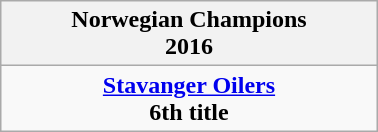<table class="wikitable" style="text-align: center; margin: 0 auto; width: 20%">
<tr>
<th>Norwegian Champions<br>2016</th>
</tr>
<tr>
<td><strong><a href='#'>Stavanger Oilers</a></strong><br><strong>6th title</strong></td>
</tr>
</table>
